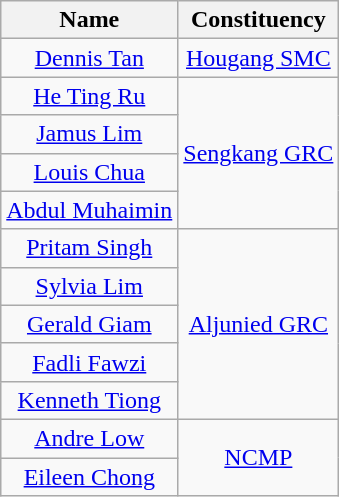<table class="wikitable" style="text-align:center;">
<tr>
<th>Name</th>
<th>Constituency</th>
</tr>
<tr>
<td><a href='#'>Dennis Tan</a></td>
<td><a href='#'>Hougang SMC</a></td>
</tr>
<tr>
<td><a href='#'>He Ting Ru</a></td>
<td rowspan="4"><a href='#'>Sengkang GRC</a></td>
</tr>
<tr>
<td><a href='#'>Jamus Lim</a></td>
</tr>
<tr>
<td><a href='#'>Louis Chua</a></td>
</tr>
<tr>
<td><a href='#'>Abdul Muhaimin</a></td>
</tr>
<tr>
<td><a href='#'>Pritam Singh</a></td>
<td rowspan="5"><a href='#'>Aljunied GRC</a></td>
</tr>
<tr>
<td><a href='#'>Sylvia Lim</a></td>
</tr>
<tr>
<td><a href='#'>Gerald Giam</a></td>
</tr>
<tr>
<td><a href='#'>Fadli Fawzi</a></td>
</tr>
<tr>
<td><a href='#'>Kenneth Tiong</a></td>
</tr>
<tr>
<td><a href='#'>Andre Low</a></td>
<td rowspan="4"><a href='#'>NCMP</a></td>
</tr>
<tr>
<td><a href='#'>Eileen Chong</a></td>
</tr>
</table>
